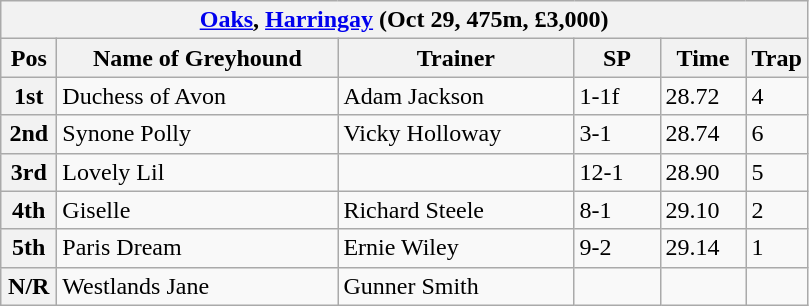<table class="wikitable">
<tr>
<th colspan="6"><a href='#'>Oaks</a>, <a href='#'>Harringay</a> (Oct 29, 475m, £3,000)</th>
</tr>
<tr>
<th width=30>Pos</th>
<th width=180>Name of Greyhound</th>
<th width=150>Trainer</th>
<th width=50>SP</th>
<th width=50>Time</th>
<th width=30>Trap</th>
</tr>
<tr>
<th>1st</th>
<td>Duchess of Avon</td>
<td>Adam Jackson</td>
<td>1-1f</td>
<td>28.72</td>
<td>4</td>
</tr>
<tr>
<th>2nd</th>
<td>Synone Polly</td>
<td>Vicky Holloway</td>
<td>3-1</td>
<td>28.74</td>
<td>6</td>
</tr>
<tr>
<th>3rd</th>
<td>Lovely Lil</td>
<td></td>
<td>12-1</td>
<td>28.90</td>
<td>5</td>
</tr>
<tr>
<th>4th</th>
<td>Giselle</td>
<td>Richard Steele</td>
<td>8-1</td>
<td>29.10</td>
<td>2</td>
</tr>
<tr>
<th>5th</th>
<td>Paris Dream</td>
<td>Ernie Wiley</td>
<td>9-2</td>
<td>29.14</td>
<td>1</td>
</tr>
<tr>
<th>N/R</th>
<td>Westlands Jane</td>
<td>Gunner Smith</td>
<td></td>
<td></td>
<td></td>
</tr>
</table>
